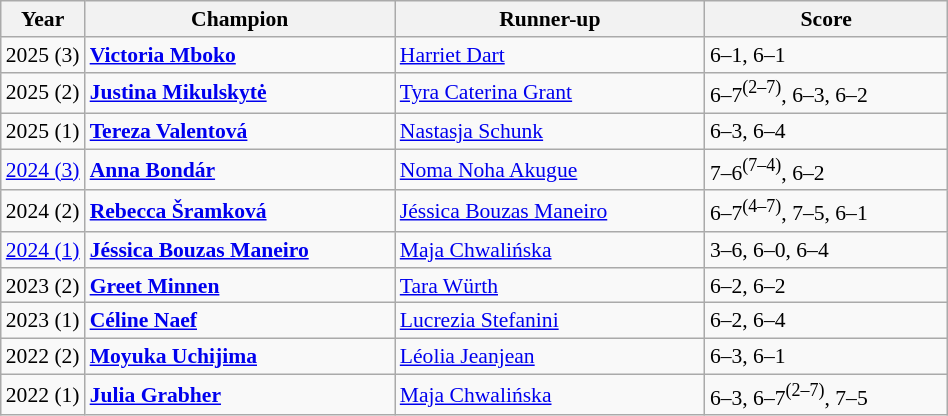<table class="wikitable" style="font-size:90%">
<tr>
<th>Year</th>
<th width="200">Champion</th>
<th width="200">Runner-up</th>
<th width="155">Score</th>
</tr>
<tr>
<td>2025 (3)</td>
<td><strong> <a href='#'>Victoria Mboko</a></strong></td>
<td> <a href='#'>Harriet Dart</a></td>
<td>6–1, 6–1</td>
</tr>
<tr>
<td>2025 (2)</td>
<td><strong> <a href='#'>Justina Mikulskytė</a></strong></td>
<td> <a href='#'>Tyra Caterina Grant</a></td>
<td>6–7<sup>(2–7)</sup>, 6–3, 6–2</td>
</tr>
<tr>
<td>2025 (1)</td>
<td><strong> <a href='#'>Tereza Valentová</a></strong></td>
<td> <a href='#'>Nastasja Schunk</a></td>
<td>6–3, 6–4</td>
</tr>
<tr>
<td><a href='#'>2024 (3)</a></td>
<td> <strong><a href='#'>Anna Bondár</a></strong></td>
<td> <a href='#'>Noma Noha Akugue</a></td>
<td>7–6<sup>(7–4)</sup>, 6–2</td>
</tr>
<tr>
<td>2024 (2)</td>
<td> <strong><a href='#'>Rebecca Šramková</a></strong></td>
<td> <a href='#'>Jéssica Bouzas Maneiro</a></td>
<td>6–7<sup>(4–7)</sup>, 7–5, 6–1</td>
</tr>
<tr>
<td><a href='#'>2024 (1)</a></td>
<td> <strong><a href='#'>Jéssica Bouzas Maneiro</a></strong></td>
<td> <a href='#'>Maja Chwalińska</a></td>
<td>3–6, 6–0, 6–4</td>
</tr>
<tr>
<td>2023 (2)</td>
<td> <strong><a href='#'>Greet Minnen</a></strong></td>
<td> <a href='#'>Tara Würth</a></td>
<td>6–2, 6–2</td>
</tr>
<tr>
<td>2023 (1)</td>
<td> <strong><a href='#'>Céline Naef</a></strong></td>
<td> <a href='#'>Lucrezia Stefanini</a></td>
<td>6–2, 6–4</td>
</tr>
<tr>
<td>2022 (2)</td>
<td> <strong><a href='#'>Moyuka Uchijima</a></strong></td>
<td> <a href='#'>Léolia Jeanjean</a></td>
<td>6–3, 6–1</td>
</tr>
<tr>
<td>2022 (1)</td>
<td> <strong><a href='#'>Julia Grabher</a></strong></td>
<td> <a href='#'>Maja Chwalińska</a></td>
<td>6–3, 6–7<sup>(2–7)</sup>, 7–5</td>
</tr>
</table>
